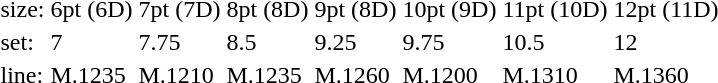<table style="margin-left:40px;">
<tr>
<td>size:</td>
<td>6pt (6D)</td>
<td>7pt (7D)</td>
<td>8pt (8D)</td>
<td>9pt (8D)</td>
<td>10pt (9D)</td>
<td>11pt (10D)</td>
<td>12pt (11D)</td>
</tr>
<tr>
<td>set:</td>
<td>7</td>
<td>7.75</td>
<td>8.5</td>
<td>9.25</td>
<td>9.75</td>
<td>10.5</td>
<td>12</td>
</tr>
<tr>
<td>line:</td>
<td>M.1235</td>
<td>M.1210</td>
<td>M.1235</td>
<td>M.1260</td>
<td>M.1200</td>
<td>M.1310</td>
<td>M.1360</td>
</tr>
</table>
